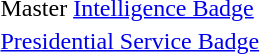<table>
<tr>
<td> Master <a href='#'>Intelligence Badge</a></td>
</tr>
<tr>
<td> <a href='#'>Presidential Service Badge</a></td>
</tr>
</table>
